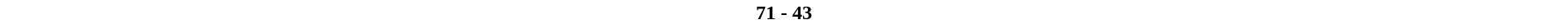<table cellspacing=0 width=100% style=background:#FFFFFF>
<tr>
<td width=22% align=right><strong></strong></td>
<td align=center width=15%><strong>71 - 43</strong></td>
<td width=22%><strong></strong></td>
</tr>
</table>
